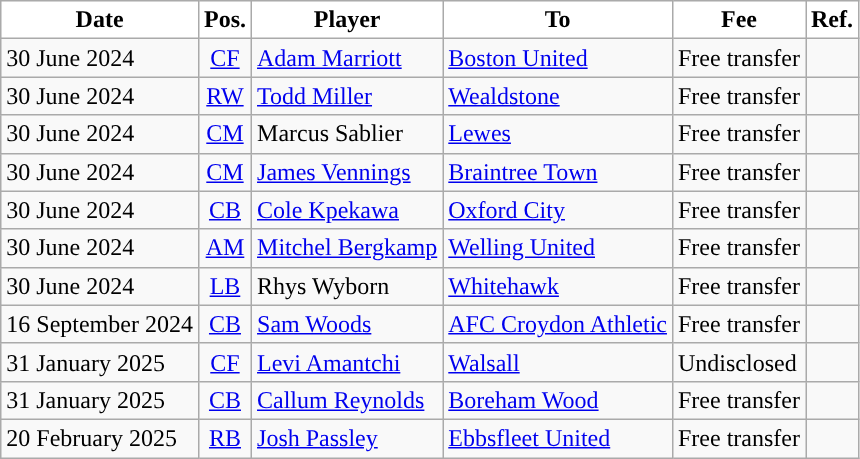<table class="wikitable plainrowheaders sortable">
<tr>
<th style="background-color:#FFFFFF; color:#000000; ">Date</th>
<th style="background-color:#FFFFFF; color:#000000; ">Pos.</th>
<th style="background-color:#FFFFFF; color:#000000; ">Player</th>
<th style="background-color:#FFFFFF; color:#000000; ">To</th>
<th style="background-color:#FFFFFF; color:#000000; ">Fee</th>
<th style="background-color:#FFFFFF; color:#000000; ">Ref.</th>
</tr>
<tr>
<td>30 June 2024</td>
<td style="text-align:center;"><a href='#'>CF</a></td>
<td> <a href='#'>Adam Marriott</a></td>
<td> <a href='#'>Boston United</a></td>
<td>Free transfer</td>
<td></td>
</tr>
<tr>
<td>30 June 2024</td>
<td style="text-align:center;"><a href='#'>RW</a></td>
<td> <a href='#'>Todd Miller</a></td>
<td> <a href='#'>Wealdstone</a></td>
<td>Free transfer</td>
<td></td>
</tr>
<tr>
<td>30 June 2024</td>
<td style="text-align:center;"><a href='#'>CM</a></td>
<td> Marcus Sablier</td>
<td> <a href='#'>Lewes</a></td>
<td>Free transfer</td>
<td></td>
</tr>
<tr>
<td>30 June 2024</td>
<td style="text-align:center;"><a href='#'>CM</a></td>
<td> <a href='#'>James Vennings</a></td>
<td> <a href='#'>Braintree Town</a></td>
<td>Free transfer</td>
<td></td>
</tr>
<tr>
<td>30 June 2024</td>
<td style="text-align:center;"><a href='#'>CB</a></td>
<td> <a href='#'>Cole Kpekawa</a></td>
<td> <a href='#'>Oxford City</a></td>
<td>Free transfer</td>
<td></td>
</tr>
<tr>
<td>30 June 2024</td>
<td style="text-align:center;"><a href='#'>AM</a></td>
<td> <a href='#'>Mitchel Bergkamp</a></td>
<td> <a href='#'>Welling United</a></td>
<td>Free transfer</td>
<td></td>
</tr>
<tr>
<td>30 June 2024</td>
<td style="text-align:center;"><a href='#'>LB</a></td>
<td> Rhys Wyborn</td>
<td> <a href='#'>Whitehawk</a></td>
<td>Free transfer</td>
<td></td>
</tr>
<tr>
<td>16 September 2024</td>
<td style="text-align:center;"><a href='#'>CB</a></td>
<td> <a href='#'>Sam Woods</a></td>
<td> <a href='#'>AFC Croydon Athletic</a></td>
<td>Free transfer</td>
<td></td>
</tr>
<tr>
<td>31 January 2025</td>
<td style="text-align:center;"><a href='#'>CF</a></td>
<td> <a href='#'>Levi Amantchi</a></td>
<td> <a href='#'>Walsall</a></td>
<td>Undisclosed</td>
<td></td>
</tr>
<tr>
<td>31 January 2025</td>
<td style="text-align:center;"><a href='#'>CB</a></td>
<td> <a href='#'>Callum Reynolds</a></td>
<td> <a href='#'>Boreham Wood</a></td>
<td>Free transfer</td>
<td></td>
</tr>
<tr>
<td>20 February 2025</td>
<td style="text-align:center;"><a href='#'>RB</a></td>
<td> <a href='#'>Josh Passley</a></td>
<td> <a href='#'>Ebbsfleet United</a></td>
<td>Free transfer</td>
<td></td>
</tr>
</table>
